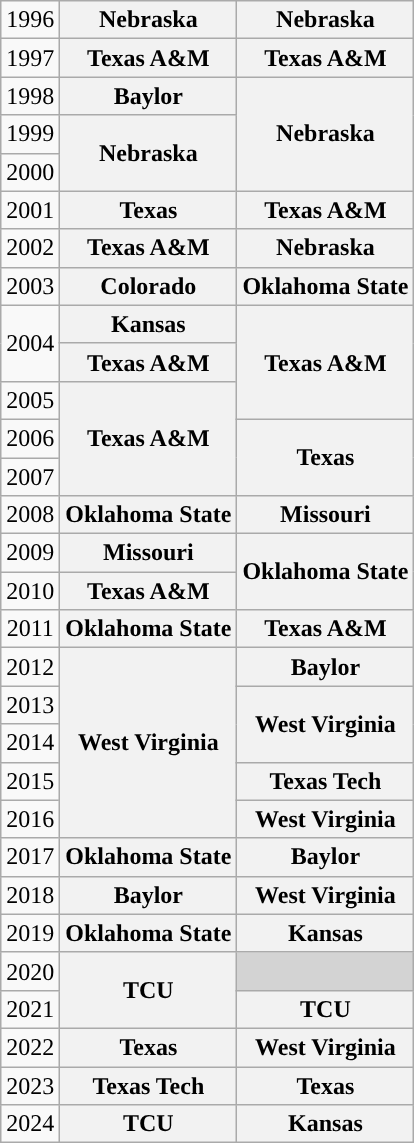<table class="wikitable" style="text-align: center;">
<tr>
<td>1996</td>
<th>Nebraska</th>
<th>Nebraska</th>
</tr>
<tr>
<td>1997</td>
<th>Texas A&M</th>
<th>Texas A&M</th>
</tr>
<tr>
<td>1998</td>
<th>Baylor</th>
<th rowspan="3">Nebraska</th>
</tr>
<tr>
<td>1999</td>
<th rowspan="2">Nebraska</th>
</tr>
<tr>
<td>2000</td>
</tr>
<tr>
<td>2001</td>
<th>Texas</th>
<th>Texas A&M</th>
</tr>
<tr>
<td>2002</td>
<th>Texas A&M</th>
<th>Nebraska</th>
</tr>
<tr>
<td>2003</td>
<th>Colorado</th>
<th>Oklahoma State</th>
</tr>
<tr>
<td rowspan="2">2004</td>
<th>Kansas</th>
<th rowspan="3">Texas A&M</th>
</tr>
<tr>
<th>Texas A&M</th>
</tr>
<tr>
<td>2005</td>
<th rowspan="3">Texas A&M</th>
</tr>
<tr>
<td>2006</td>
<th rowspan="2">Texas</th>
</tr>
<tr>
<td>2007</td>
</tr>
<tr>
<td>2008</td>
<th>Oklahoma State</th>
<th>Missouri</th>
</tr>
<tr>
<td>2009</td>
<th>Missouri</th>
<th rowspan="2">Oklahoma State</th>
</tr>
<tr>
<td>2010</td>
<th>Texas A&M</th>
</tr>
<tr>
<td>2011</td>
<th>Oklahoma State</th>
<th>Texas A&M</th>
</tr>
<tr>
<td>2012</td>
<th rowspan="5">West Virginia</th>
<th>Baylor</th>
</tr>
<tr>
<td>2013</td>
<th rowspan="2">West Virginia</th>
</tr>
<tr>
<td>2014</td>
</tr>
<tr>
<td>2015</td>
<th>Texas Tech</th>
</tr>
<tr>
<td>2016</td>
<th>West Virginia</th>
</tr>
<tr>
<td>2017</td>
<th>Oklahoma State</th>
<th>Baylor</th>
</tr>
<tr>
<td>2018</td>
<th>Baylor</th>
<th>West Virginia</th>
</tr>
<tr>
<td>2019</td>
<th>Oklahoma State</th>
<th>Kansas</th>
</tr>
<tr>
<td>2020</td>
<th rowspan="2">TCU</th>
<td bgcolor="#d3d3d3"></td>
</tr>
<tr>
<td>2021</td>
<th>TCU</th>
</tr>
<tr>
<td>2022</td>
<th>Texas</th>
<th>West Virginia</th>
</tr>
<tr>
<td>2023</td>
<th>Texas Tech</th>
<th>Texas</th>
</tr>
<tr>
<td>2024</td>
<th>TCU</th>
<th>Kansas</th>
</tr>
</table>
